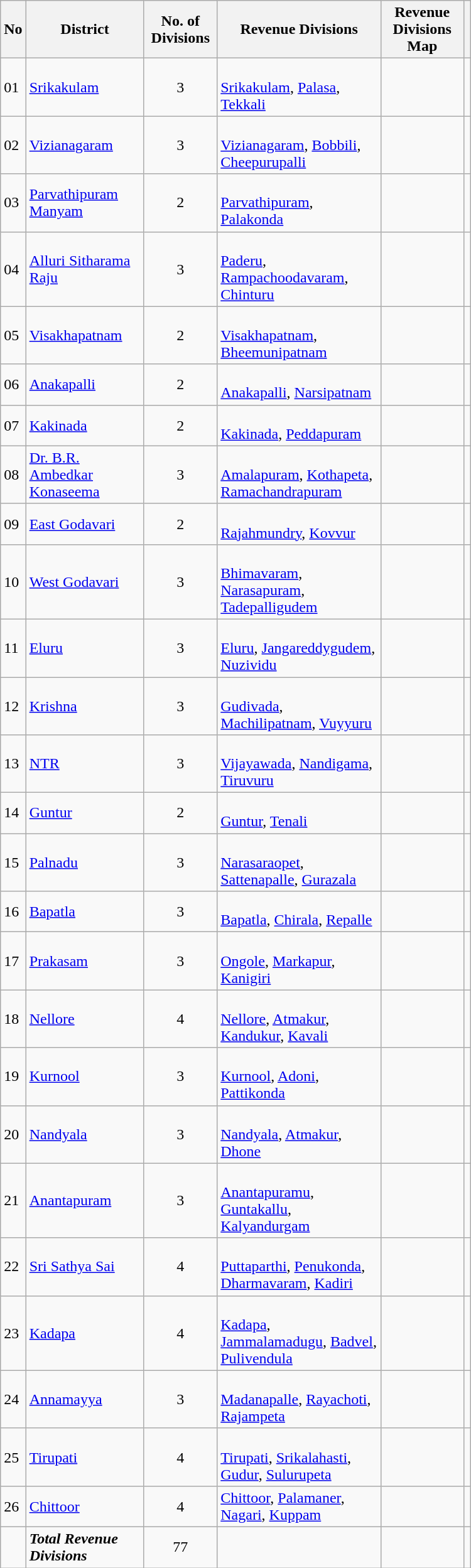<table class="wikitable sortable" style="width:500px;">
<tr>
<th>No</th>
<th>District</th>
<th>No. of Divisions</th>
<th>Revenue Divisions</th>
<th>Revenue Divisions Map</th>
<th></th>
</tr>
<tr>
<td>01</td>
<td><a href='#'>Srikakulam</a></td>
<td style="text-align:center">3</td>
<td><br><a href='#'>Srikakulam</a>, <a href='#'>Palasa</a>, <a href='#'>Tekkali</a></td>
<td></td>
<td></td>
</tr>
<tr>
<td>02</td>
<td><a href='#'>Vizianagaram</a></td>
<td style="text-align:center">3</td>
<td><br><a href='#'>Vizianagaram</a>, <a href='#'>Bobbili</a>, <a href='#'>Cheepurupalli</a></td>
<td></td>
<td></td>
</tr>
<tr>
<td>03</td>
<td><a href='#'>Parvathipuram Manyam</a></td>
<td style="text-align:center">2</td>
<td><br><a href='#'>Parvathipuram</a>, <a href='#'>Palakonda</a></td>
<td></td>
<td></td>
</tr>
<tr>
<td>04</td>
<td><a href='#'>Alluri Sitharama Raju</a></td>
<td style="text-align:center">3</td>
<td><br><a href='#'>Paderu</a>, <a href='#'>Rampachoodavaram</a>, <a href='#'>Chinturu</a></td>
<td></td>
<td></td>
</tr>
<tr>
<td>05</td>
<td><a href='#'>Visakhapatnam</a></td>
<td style="text-align:center">2</td>
<td><br><a href='#'>Visakhapatnam</a>, <a href='#'>Bheemunipatnam</a></td>
<td></td>
<td></td>
</tr>
<tr>
<td>06</td>
<td><a href='#'>Anakapalli</a></td>
<td style="text-align:center">2</td>
<td><br><a href='#'>Anakapalli</a>, <a href='#'>Narsipatnam</a></td>
<td></td>
<td></td>
</tr>
<tr>
<td>07</td>
<td><a href='#'>Kakinada</a></td>
<td style="text-align:center">2</td>
<td><br><a href='#'>Kakinada</a>, <a href='#'>Peddapuram</a></td>
<td></td>
<td></td>
</tr>
<tr>
<td>08</td>
<td><a href='#'>Dr. B.R. Ambedkar Konaseema</a></td>
<td style="text-align:center">3</td>
<td><br><a href='#'>Amalapuram</a>, <a href='#'>Kothapeta</a>, <a href='#'>Ramachandrapuram</a></td>
<td></td>
<td></td>
</tr>
<tr>
<td>09</td>
<td><a href='#'>East Godavari</a></td>
<td style="text-align:center">2</td>
<td><br><a href='#'>Rajahmundry</a>, <a href='#'>Kovvur</a></td>
<td></td>
<td></td>
</tr>
<tr>
<td>10</td>
<td><a href='#'>West Godavari</a></td>
<td style="text-align:center">3</td>
<td><br><a href='#'>Bhimavaram</a>, <a href='#'>Narasapuram</a>, <a href='#'>Tadepalligudem</a></td>
<td></td>
<td></td>
</tr>
<tr>
<td>11</td>
<td><a href='#'>Eluru</a></td>
<td style="text-align:center">3</td>
<td><br><a href='#'>Eluru</a>, <a href='#'>Jangareddygudem</a>, <a href='#'>Nuzividu</a></td>
<td></td>
<td></td>
</tr>
<tr>
<td>12</td>
<td><a href='#'>Krishna</a></td>
<td style="text-align:center">3</td>
<td><br><a href='#'>Gudivada</a>, <a href='#'>Machilipatnam</a>, <a href='#'>Vuyyuru</a></td>
<td></td>
<td></td>
</tr>
<tr>
<td>13</td>
<td><a href='#'>NTR</a></td>
<td style="text-align:center">3</td>
<td><br><a href='#'>Vijayawada</a>, <a href='#'>Nandigama</a>, <a href='#'>Tiruvuru</a></td>
<td></td>
<td></td>
</tr>
<tr>
<td>14</td>
<td><a href='#'>Guntur</a></td>
<td style="text-align:center">2</td>
<td><br><a href='#'>Guntur</a>, <a href='#'>Tenali</a></td>
<td></td>
<td></td>
</tr>
<tr>
<td>15</td>
<td><a href='#'>Palnadu</a></td>
<td style="text-align:center">3</td>
<td><br><a href='#'>Narasaraopet</a>, <a href='#'>Sattenapalle</a>, <a href='#'>Gurazala</a></td>
<td></td>
<td></td>
</tr>
<tr>
<td>16</td>
<td><a href='#'>Bapatla</a></td>
<td style="text-align:center">3</td>
<td><br><a href='#'>Bapatla</a>, <a href='#'>Chirala</a>, <a href='#'>Repalle</a></td>
<td></td>
<td></td>
</tr>
<tr>
<td>17</td>
<td><a href='#'>Prakasam</a></td>
<td style="text-align:center">3</td>
<td><br><a href='#'>Ongole</a>, <a href='#'>Markapur</a>, <a href='#'>Kanigiri</a></td>
<td></td>
<td></td>
</tr>
<tr>
<td>18</td>
<td><a href='#'> Nellore</a></td>
<td style="text-align:center">4</td>
<td><br><a href='#'>Nellore</a>, <a href='#'>Atmakur</a>, <a href='#'>Kandukur</a>, <a href='#'>Kavali</a></td>
<td></td>
<td></td>
</tr>
<tr>
<td>19</td>
<td><a href='#'>Kurnool</a></td>
<td style="text-align:center">3</td>
<td><br><a href='#'>Kurnool</a>, <a href='#'>Adoni</a>, <a href='#'>Pattikonda</a></td>
<td></td>
<td></td>
</tr>
<tr>
<td>20</td>
<td><a href='#'>Nandyala</a></td>
<td style="text-align:center">3</td>
<td><br><a href='#'>Nandyala</a>, <a href='#'>Atmakur</a>, <a href='#'>Dhone</a></td>
<td></td>
<td></td>
</tr>
<tr>
<td>21</td>
<td><a href='#'>Anantapuram</a></td>
<td style="text-align:center">3</td>
<td><br><a href='#'>Anantapuramu</a>, <a href='#'>Guntakallu</a>, <a href='#'>Kalyandurgam</a></td>
<td></td>
<td></td>
</tr>
<tr>
<td>22</td>
<td><a href='#'>Sri Sathya Sai</a></td>
<td style="text-align:center">4</td>
<td><br><a href='#'>Puttaparthi</a>, <a href='#'>Penukonda</a>, <a href='#'>Dharmavaram</a>, <a href='#'>Kadiri</a></td>
<td></td>
<td></td>
</tr>
<tr>
<td>23</td>
<td><a href='#'>Kadapa</a></td>
<td style="text-align:center">4</td>
<td><br><a href='#'>Kadapa</a>, <a href='#'>Jammalamadugu</a>, <a href='#'>Badvel</a>, <a href='#'>Pulivendula</a></td>
<td></td>
<td></td>
</tr>
<tr>
<td>24</td>
<td><a href='#'>Annamayya</a></td>
<td style="text-align:center">3</td>
<td><br><a href='#'>Madanapalle</a>, <a href='#'>Rayachoti</a>, <a href='#'>Rajampeta</a></td>
<td></td>
<td></td>
</tr>
<tr>
<td>25</td>
<td><a href='#'>Tirupati</a></td>
<td style="text-align:center">4</td>
<td><br><a href='#'>Tirupati</a>, <a href='#'>Srikalahasti</a>, <a href='#'>Gudur</a>, <a href='#'>Sulurupeta</a></td>
<td></td>
<td></td>
</tr>
<tr>
<td>26</td>
<td><a href='#'>Chittoor</a></td>
<td style="text-align:center">4</td>
<td><a href='#'>Chittoor</a>, <a href='#'>Palamaner</a>, <a href='#'>Nagari</a>, <a href='#'>Kuppam</a></td>
<td></td>
<td></td>
</tr>
<tr>
<td></td>
<td><strong><em>Total Revenue Divisions</em></strong></td>
<td style="text-align:center">77</td>
<td></td>
<td></td>
<td></td>
</tr>
</table>
